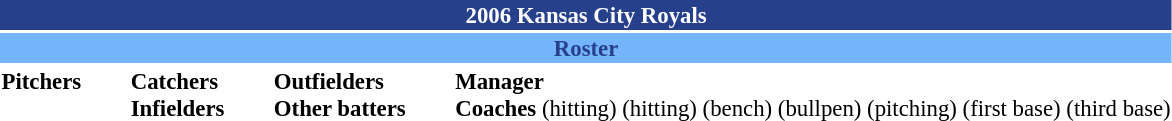<table class="toccolours" style="font-size: 95%;">
<tr>
<th colspan="10" style="background-color: #27408B; color: #FFFFFF; text-align: center;">2006 Kansas City Royals</th>
</tr>
<tr>
<td colspan="10" style="background-color: #74B4FA; color: #27408B; text-align: center;"><strong>Roster</strong></td>
</tr>
<tr>
<td valign="top"><strong>Pitchers</strong><br>





























</td>
<td width="25px"></td>
<td valign="top"><strong>Catchers</strong><br>


<strong>Infielders</strong>










</td>
<td width="25px"></td>
<td valign="top"><strong>Outfielders</strong><br>







<strong>Other batters</strong>

</td>
<td width="25px"></td>
<td valign="top"><strong>Manager</strong><br>
<strong>Coaches</strong>
 (hitting)
 (hitting)
 (bench)
 (bullpen)
 (pitching)
 (first base)
 (third base)</td>
</tr>
</table>
